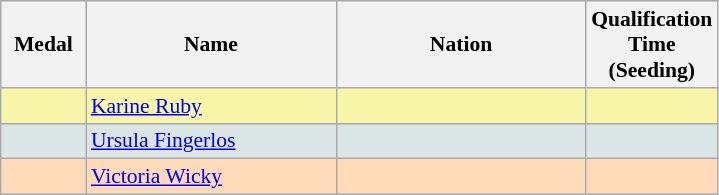<table class=wikitable style="border:1px solid #AAAAAA;font-size:90%">
<tr bgcolor="#E4E4E4">
<th width=50>Medal</th>
<th width=160>Name</th>
<th width=160>Nation</th>
<th width=80>Qualification Time (Seeding)</th>
</tr>
<tr bgcolor="#F7F6A8">
<td align="center"></td>
<td><a href='#'>Karine Ruby</a></td>
<td></td>
<td align="center"></td>
</tr>
<tr bgcolor="#DCE5E5">
<td align="center"></td>
<td><a href='#'>Ursula Fingerlos</a></td>
<td></td>
<td align="center"></td>
</tr>
<tr bgcolor="#FFDAB9">
<td align="center"></td>
<td><a href='#'>Victoria Wicky</a></td>
<td></td>
<td align="center"></td>
</tr>
</table>
